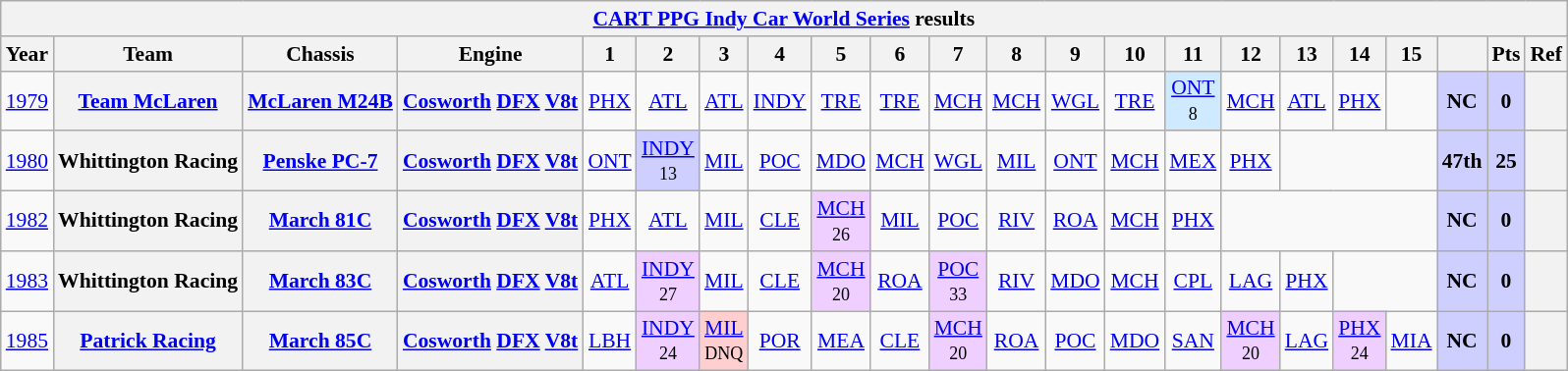<table class="wikitable" style="text-align:center; font-size:90%">
<tr>
<th colspan=34><a href='#'>CART PPG Indy Car World Series</a> results</th>
</tr>
<tr>
<th>Year</th>
<th>Team</th>
<th>Chassis</th>
<th>Engine</th>
<th>1</th>
<th>2</th>
<th>3</th>
<th>4</th>
<th>5</th>
<th>6</th>
<th>7</th>
<th>8</th>
<th>9</th>
<th>10</th>
<th>11</th>
<th>12</th>
<th>13</th>
<th>14</th>
<th>15</th>
<th></th>
<th>Pts</th>
<th>Ref</th>
</tr>
<tr>
<td><a href='#'>1979</a></td>
<th><a href='#'>Team McLaren</a></th>
<th><a href='#'>McLaren M24B</a></th>
<th><a href='#'>Cosworth</a> <a href='#'>DFX</a> <a href='#'>V8</a><a href='#'>t</a></th>
<td><a href='#'>PHX</a></td>
<td><a href='#'>ATL</a></td>
<td><a href='#'>ATL</a></td>
<td><a href='#'>INDY</a></td>
<td><a href='#'>TRE</a></td>
<td><a href='#'>TRE</a></td>
<td><a href='#'>MCH</a></td>
<td><a href='#'>MCH</a></td>
<td><a href='#'>WGL</a></td>
<td><a href='#'>TRE</a></td>
<td style="background:#CFEAFF;"><a href='#'>ONT</a><br><small>8</small></td>
<td><a href='#'>MCH</a></td>
<td><a href='#'>ATL</a></td>
<td><a href='#'>PHX</a></td>
<td></td>
<th style="background:#CFCFFF;">NC</th>
<th style="background:#CFCFFF;">0</th>
<th></th>
</tr>
<tr>
<td><a href='#'>1980</a></td>
<th>Whittington Racing</th>
<th><a href='#'>Penske PC-7</a></th>
<th><a href='#'>Cosworth</a> <a href='#'>DFX</a> <a href='#'>V8</a><a href='#'>t</a></th>
<td><a href='#'>ONT</a></td>
<td style="background:#CFCFFF;"><a href='#'>INDY</a><br><small>13</small></td>
<td><a href='#'>MIL</a></td>
<td><a href='#'>POC</a></td>
<td><a href='#'>MDO</a></td>
<td><a href='#'>MCH</a></td>
<td><a href='#'>WGL</a></td>
<td><a href='#'>MIL</a></td>
<td><a href='#'>ONT</a></td>
<td><a href='#'>MCH</a></td>
<td><a href='#'>MEX</a></td>
<td><a href='#'>PHX</a></td>
<td colspan=3></td>
<th style="background:#CFCFFF;">47th</th>
<th style="background:#CFCFFF;">25</th>
<th></th>
</tr>
<tr>
<td><a href='#'>1982</a></td>
<th>Whittington Racing</th>
<th><a href='#'>March 81C</a></th>
<th><a href='#'>Cosworth</a> <a href='#'>DFX</a> <a href='#'>V8</a><a href='#'>t</a></th>
<td><a href='#'>PHX</a></td>
<td><a href='#'>ATL</a></td>
<td><a href='#'>MIL</a></td>
<td><a href='#'>CLE</a></td>
<td style="background:#EFCFFF;"><a href='#'>MCH</a><br><small>26</small></td>
<td><a href='#'>MIL</a></td>
<td><a href='#'>POC</a></td>
<td><a href='#'>RIV</a></td>
<td><a href='#'>ROA</a></td>
<td><a href='#'>MCH</a></td>
<td><a href='#'>PHX</a></td>
<td colspan=4></td>
<th style="background:#CFCFFF;">NC</th>
<th style="background:#CFCFFF;">0</th>
<th></th>
</tr>
<tr>
<td><a href='#'>1983</a></td>
<th>Whittington Racing</th>
<th><a href='#'>March 83C</a></th>
<th><a href='#'>Cosworth</a> <a href='#'>DFX</a> <a href='#'>V8</a><a href='#'>t</a></th>
<td><a href='#'>ATL</a></td>
<td style="background:#EFCFFF;"><a href='#'>INDY</a><br><small>27</small></td>
<td><a href='#'>MIL</a></td>
<td><a href='#'>CLE</a></td>
<td style="background:#EFCFFF;"><a href='#'>MCH</a><br><small>20</small></td>
<td><a href='#'>ROA</a></td>
<td style="background:#EFCFFF;"><a href='#'>POC</a><br><small>33</small></td>
<td><a href='#'>RIV</a></td>
<td><a href='#'>MDO</a></td>
<td><a href='#'>MCH</a></td>
<td><a href='#'>CPL</a></td>
<td><a href='#'>LAG</a></td>
<td><a href='#'>PHX</a></td>
<td colspan=2></td>
<th style="background:#CFCFFF;">NC</th>
<th style="background:#CFCFFF;">0</th>
<th></th>
</tr>
<tr>
<td><a href='#'>1985</a></td>
<th><a href='#'>Patrick Racing</a></th>
<th><a href='#'>March 85C</a></th>
<th><a href='#'>Cosworth</a> <a href='#'>DFX</a> <a href='#'>V8</a><a href='#'>t</a></th>
<td><a href='#'>LBH</a></td>
<td style="background:#EFCFFF;"><a href='#'>INDY</a><br><small>24</small></td>
<td style="background:#FFCFCF;"><a href='#'>MIL</a><br><small>DNQ</small></td>
<td><a href='#'>POR</a></td>
<td><a href='#'>MEA</a></td>
<td><a href='#'>CLE</a></td>
<td style="background:#EFCFFF;"><a href='#'>MCH</a><br><small>20</small></td>
<td><a href='#'>ROA</a></td>
<td><a href='#'>POC</a></td>
<td><a href='#'>MDO</a></td>
<td><a href='#'>SAN</a></td>
<td style="background:#EFCFFF;"><a href='#'>MCH</a><br><small>20</small></td>
<td><a href='#'>LAG</a></td>
<td style="background:#EFCFFF;"><a href='#'>PHX</a><br><small>24</small></td>
<td><a href='#'>MIA</a></td>
<th style="background:#CFCFFF;">NC</th>
<th style="background:#CFCFFF;">0</th>
<th></th>
</tr>
</table>
